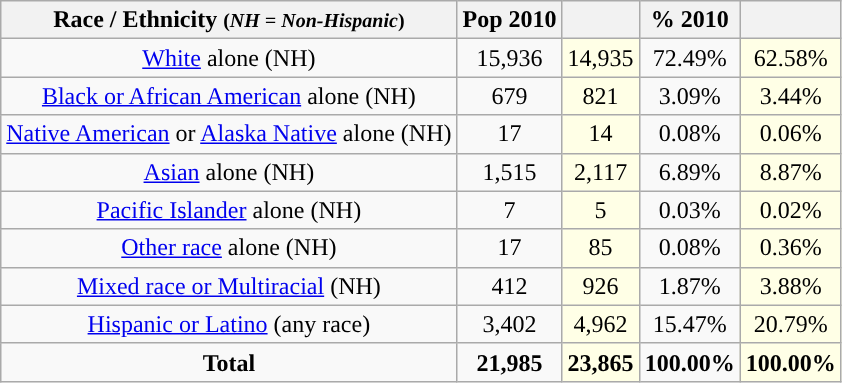<table class="wikitable" style="text-align:center;">
<tr>
<th>Race / Ethnicity <small>(<em>NH = Non-Hispanic</em>)</small></th>
<th>Pop 2010</th>
<th></th>
<th>% 2010</th>
<th></th>
</tr>
<tr>
<td><a href='#'>White</a> alone (NH)</td>
<td>15,936</td>
<td style='background: #ffffe6;'>14,935</td>
<td>72.49%</td>
<td style='background: #ffffe6;'>62.58%</td>
</tr>
<tr>
<td><a href='#'>Black or African American</a> alone (NH)</td>
<td>679</td>
<td style='background: #ffffe6;'>821</td>
<td>3.09%</td>
<td style='background: #ffffe6;'>3.44%</td>
</tr>
<tr>
<td><a href='#'>Native American</a> or <a href='#'>Alaska Native</a> alone (NH)</td>
<td>17</td>
<td style='background: #ffffe6;'>14</td>
<td>0.08%</td>
<td style='background: #ffffe6;'>0.06%</td>
</tr>
<tr>
<td><a href='#'>Asian</a> alone (NH)</td>
<td>1,515</td>
<td style='background: #ffffe6;'>2,117</td>
<td>6.89%</td>
<td style='background: #ffffe6;'>8.87%</td>
</tr>
<tr>
<td><a href='#'>Pacific Islander</a> alone (NH)</td>
<td>7</td>
<td style='background: #ffffe6;'>5</td>
<td>0.03%</td>
<td style='background: #ffffe6;'>0.02%</td>
</tr>
<tr>
<td><a href='#'>Other race</a> alone (NH)</td>
<td>17</td>
<td style='background: #ffffe6;'>85</td>
<td>0.08%</td>
<td style='background: #ffffe6;'>0.36%</td>
</tr>
<tr>
<td><a href='#'>Mixed race or Multiracial</a> (NH)</td>
<td>412</td>
<td style='background: #ffffe6;'>926</td>
<td>1.87%</td>
<td style='background: #ffffe6;'>3.88%</td>
</tr>
<tr>
<td><a href='#'>Hispanic or Latino</a> (any race)</td>
<td>3,402</td>
<td style='background: #ffffe6;'>4,962</td>
<td>15.47%</td>
<td style='background: #ffffe6;'>20.79%</td>
</tr>
<tr>
<td><strong>Total</strong></td>
<td><strong>21,985</strong></td>
<td style='background: #ffffe6;'><strong>23,865</strong></td>
<td><strong>100.00%</strong></td>
<td style='background: #ffffe6;'><strong>100.00%</strong></td>
</tr>
</table>
